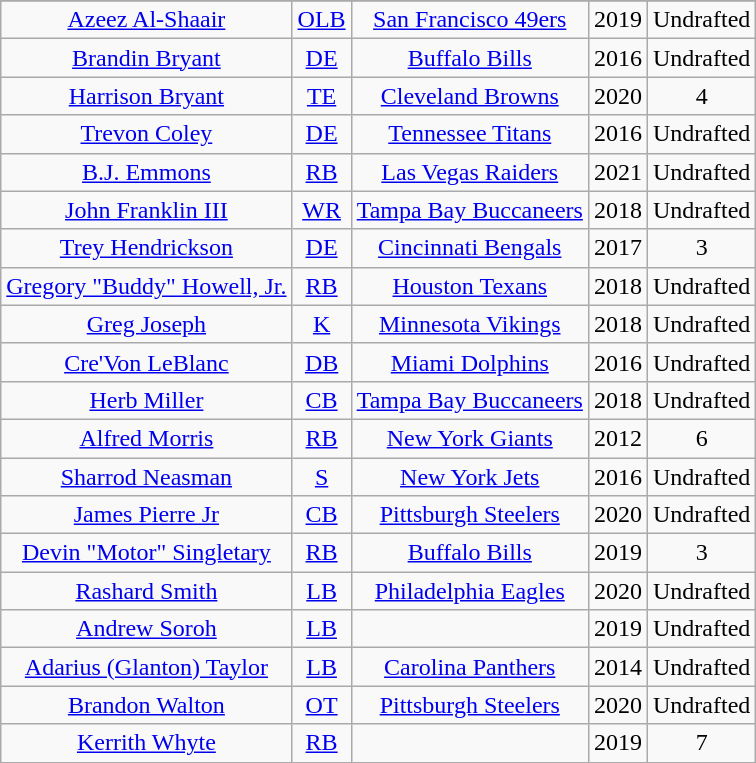<table class="wikitable" style="text-align:center">
<tr>
</tr>
<tr>
<td><a href='#'>Azeez Al-Shaair</a></td>
<td><a href='#'>OLB</a></td>
<td><a href='#'>San Francisco 49ers</a></td>
<td>2019</td>
<td>Undrafted</td>
</tr>
<tr>
<td><a href='#'>Brandin Bryant</a></td>
<td><a href='#'>DE</a></td>
<td><a href='#'>Buffalo Bills</a></td>
<td>2016</td>
<td>Undrafted</td>
</tr>
<tr>
<td><a href='#'>Harrison Bryant</a></td>
<td><a href='#'>TE</a></td>
<td><a href='#'>Cleveland Browns</a></td>
<td>2020</td>
<td>4</td>
</tr>
<tr>
<td><a href='#'>Trevon Coley</a></td>
<td><a href='#'>DE</a></td>
<td><a href='#'>Tennessee Titans</a></td>
<td>2016</td>
<td>Undrafted</td>
</tr>
<tr>
<td><a href='#'>B.J. Emmons</a></td>
<td><a href='#'>RB</a></td>
<td><a href='#'>Las Vegas Raiders</a></td>
<td>2021</td>
<td>Undrafted</td>
</tr>
<tr>
<td><a href='#'>John Franklin III</a></td>
<td><a href='#'>WR</a></td>
<td><a href='#'>Tampa Bay Buccaneers</a></td>
<td>2018</td>
<td>Undrafted</td>
</tr>
<tr>
<td><a href='#'>Trey Hendrickson</a></td>
<td><a href='#'>DE</a></td>
<td><a href='#'>Cincinnati Bengals</a></td>
<td>2017</td>
<td>3</td>
</tr>
<tr>
<td><a href='#'>Gregory "Buddy" Howell, Jr.</a></td>
<td><a href='#'>RB</a></td>
<td><a href='#'>Houston Texans</a></td>
<td>2018</td>
<td>Undrafted</td>
</tr>
<tr>
<td><a href='#'>Greg Joseph</a></td>
<td><a href='#'>K</a></td>
<td><a href='#'>Minnesota Vikings</a></td>
<td>2018</td>
<td>Undrafted</td>
</tr>
<tr>
<td><a href='#'>Cre'Von LeBlanc</a></td>
<td><a href='#'>DB</a></td>
<td><a href='#'>Miami Dolphins</a></td>
<td>2016</td>
<td>Undrafted</td>
</tr>
<tr>
<td><a href='#'>Herb Miller</a></td>
<td><a href='#'>CB</a></td>
<td><a href='#'>Tampa Bay Buccaneers</a></td>
<td>2018</td>
<td>Undrafted</td>
</tr>
<tr>
<td><a href='#'>Alfred Morris</a></td>
<td><a href='#'>RB</a></td>
<td><a href='#'>New York Giants</a></td>
<td>2012</td>
<td>6</td>
</tr>
<tr>
<td><a href='#'>Sharrod Neasman</a></td>
<td><a href='#'>S</a></td>
<td><a href='#'>New York Jets</a></td>
<td>2016</td>
<td>Undrafted</td>
</tr>
<tr>
<td><a href='#'> James Pierre Jr</a></td>
<td><a href='#'>CB</a></td>
<td><a href='#'>Pittsburgh Steelers</a></td>
<td>2020</td>
<td>Undrafted</td>
</tr>
<tr>
<td><a href='#'>Devin "Motor" Singletary</a></td>
<td><a href='#'>RB</a></td>
<td><a href='#'>Buffalo Bills</a></td>
<td>2019</td>
<td>3</td>
</tr>
<tr>
<td><a href='#'>Rashard Smith</a></td>
<td><a href='#'>LB</a></td>
<td><a href='#'>Philadelphia Eagles</a></td>
<td>2020</td>
<td>Undrafted</td>
</tr>
<tr>
<td><a href='#'>Andrew Soroh</a></td>
<td><a href='#'>LB</a></td>
<td></td>
<td>2019</td>
<td>Undrafted</td>
</tr>
<tr>
<td><a href='#'>Adarius	(Glanton) Taylor</a></td>
<td><a href='#'>LB</a></td>
<td><a href='#'>Carolina Panthers</a></td>
<td>2014</td>
<td>Undrafted</td>
</tr>
<tr>
<td><a href='#'>Brandon Walton</a></td>
<td><a href='#'>OT</a></td>
<td><a href='#'>Pittsburgh Steelers</a></td>
<td>2020</td>
<td>Undrafted</td>
</tr>
<tr>
<td><a href='#'>Kerrith Whyte</a></td>
<td><a href='#'>RB</a></td>
<td></td>
<td>2019</td>
<td>7</td>
</tr>
</table>
